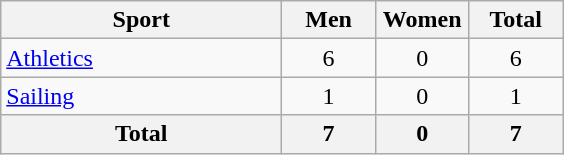<table class="wikitable sortable" style="text-align:center;">
<tr>
<th width=180>Sport</th>
<th width=55>Men</th>
<th width=55>Women</th>
<th width=55>Total</th>
</tr>
<tr>
<td align=left><a href='#'>Athletics</a></td>
<td>6</td>
<td>0</td>
<td>6</td>
</tr>
<tr>
<td align=left><a href='#'>Sailing</a></td>
<td>1</td>
<td>0</td>
<td>1</td>
</tr>
<tr>
<th>Total</th>
<th>7</th>
<th>0</th>
<th>7</th>
</tr>
</table>
